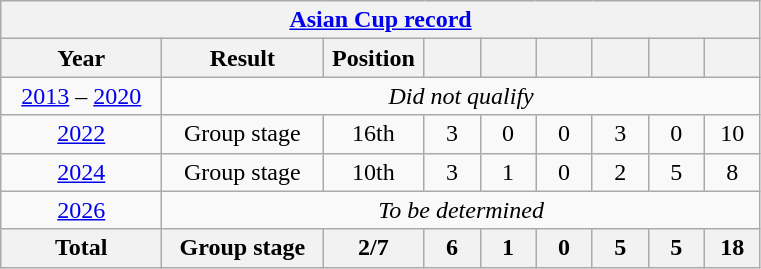<table class="wikitable" style="text-align: center;">
<tr>
<th colspan=9><a href='#'>Asian Cup record</a></th>
</tr>
<tr>
<th style="width:100px;">Year</th>
<th style="width:100px;">Result</th>
<th style="width:60px;">Position</th>
<th style="width:30px;"></th>
<th style="width:30px;"></th>
<th style="width:30px;"></th>
<th style="width:30px;"></th>
<th style="width:30px;"></th>
<th style="width:30px;"></th>
</tr>
<tr>
<td><a href='#'>2013</a> – <a href='#'>2020</a></td>
<td colspan="8"><em>Did not qualify</em></td>
</tr>
<tr>
<td> <a href='#'>2022</a></td>
<td>Group stage</td>
<td>16th</td>
<td>3</td>
<td>0</td>
<td>0</td>
<td>3</td>
<td>0</td>
<td>10</td>
</tr>
<tr>
<td> <a href='#'>2024</a></td>
<td>Group stage</td>
<td>10th</td>
<td>3</td>
<td>1</td>
<td>0</td>
<td>2</td>
<td>5</td>
<td>8</td>
</tr>
<tr>
<td> <a href='#'>2026</a></td>
<td colspan="8"><em>To be determined</em></td>
</tr>
<tr>
<th><strong>Total</strong></th>
<th><strong>Group stage</strong></th>
<th><strong>2/7</strong></th>
<th><strong>6</strong></th>
<th><strong>1</strong></th>
<th><strong>0</strong></th>
<th><strong>5</strong></th>
<th><strong>5</strong></th>
<th><strong>18</strong></th>
</tr>
</table>
